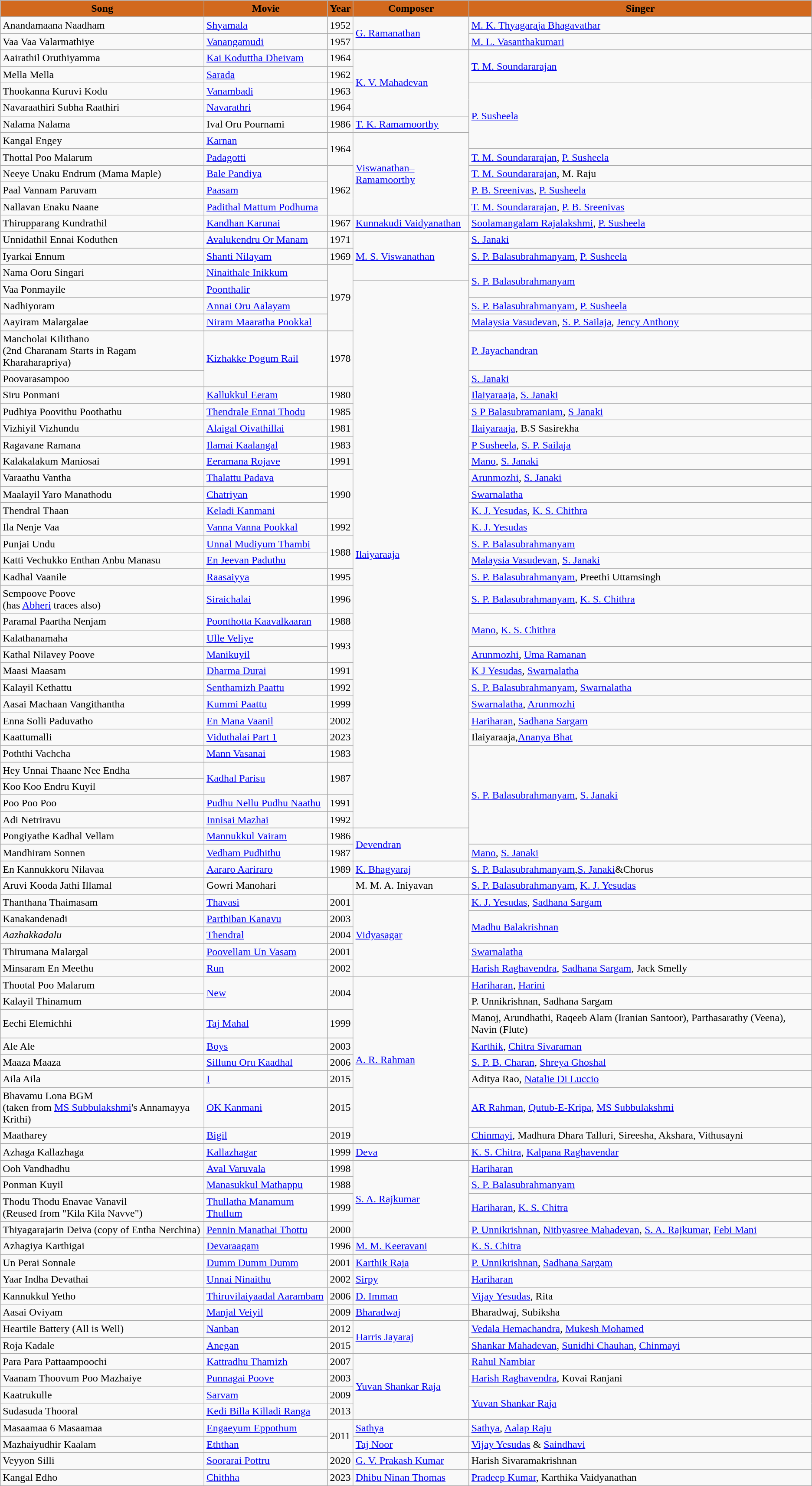<table class="wikitable">
<tr>
<th style="background:#D2691E">Song</th>
<th style="background:#D2691E">Movie</th>
<th style="background:#D2691E">Year</th>
<th style="background:#D2691E">Composer</th>
<th style="background:#D2691E">Singer</th>
</tr>
<tr>
<td>Anandamaana Naadham</td>
<td><a href='#'>Shyamala</a></td>
<td>1952</td>
<td rowspan=2><a href='#'>G. Ramanathan</a></td>
<td><a href='#'>M. K. Thyagaraja Bhagavathar</a></td>
</tr>
<tr>
<td>Vaa Vaa Valarmathiye</td>
<td><a href='#'>Vanangamudi</a></td>
<td>1957</td>
<td><a href='#'>M. L. Vasanthakumari</a></td>
</tr>
<tr>
<td>Aairathil Oruthiyamma</td>
<td><a href='#'>Kai Koduttha Dheivam</a></td>
<td>1964</td>
<td rowspan=4><a href='#'>K. V. Mahadevan</a></td>
<td rowspan=2><a href='#'>T. M. Soundararajan</a></td>
</tr>
<tr>
<td>Mella Mella</td>
<td><a href='#'>Sarada</a></td>
<td>1962</td>
</tr>
<tr>
<td>Thookanna Kuruvi Kodu</td>
<td><a href='#'>Vanambadi</a></td>
<td>1963</td>
<td rowspan=4><a href='#'>P. Susheela</a></td>
</tr>
<tr>
<td>Navaraathiri Subha Raathiri</td>
<td><a href='#'>Navarathri</a></td>
<td>1964</td>
</tr>
<tr>
<td>Nalama Nalama</td>
<td>Ival Oru Pournami</td>
<td>1986</td>
<td><a href='#'>T. K. Ramamoorthy</a></td>
</tr>
<tr>
<td>Kangal Engey</td>
<td><a href='#'>Karnan</a></td>
<td rowspan=2>1964</td>
<td rowspan=5><a href='#'>Viswanathan–Ramamoorthy</a></td>
</tr>
<tr>
<td>Thottal Poo Malarum</td>
<td><a href='#'>Padagotti</a></td>
<td><a href='#'>T. M. Soundararajan</a>, <a href='#'>P. Susheela</a></td>
</tr>
<tr>
<td>Neeye Unaku Endrum (Mama Maple)</td>
<td><a href='#'>Bale Pandiya</a></td>
<td rowspan=3>1962</td>
<td><a href='#'>T. M. Soundararajan</a>, M. Raju</td>
</tr>
<tr>
<td>Paal Vannam Paruvam</td>
<td><a href='#'>Paasam</a></td>
<td><a href='#'>P. B. Sreenivas</a>, <a href='#'>P. Susheela</a></td>
</tr>
<tr>
<td>Nallavan Enaku Naane</td>
<td><a href='#'>Padithal Mattum Podhuma</a></td>
<td><a href='#'>T. M. Soundararajan</a>, <a href='#'>P. B. Sreenivas</a></td>
</tr>
<tr>
<td>Thirupparang Kundrathil</td>
<td><a href='#'>Kandhan Karunai</a></td>
<td>1967</td>
<td><a href='#'>Kunnakudi Vaidyanathan</a></td>
<td><a href='#'>Soolamangalam Rajalakshmi</a>, <a href='#'>P. Susheela</a></td>
</tr>
<tr>
<td>Unnidathil Ennai Koduthen</td>
<td><a href='#'>Avalukendru Or Manam</a></td>
<td>1971</td>
<td rowspan="3"><a href='#'>M. S. Viswanathan</a></td>
<td><a href='#'>S. Janaki</a></td>
</tr>
<tr>
<td>Iyarkai Ennum</td>
<td><a href='#'>Shanti Nilayam</a></td>
<td>1969</td>
<td><a href='#'>S. P. Balasubrahmanyam</a>, <a href='#'>P. Susheela</a></td>
</tr>
<tr>
<td>Nama Ooru Singari</td>
<td><a href='#'>Ninaithale Inikkum</a></td>
<td rowspan=4>1979</td>
<td rowspan=2><a href='#'>S. P. Balasubrahmanyam</a></td>
</tr>
<tr>
<td>Vaa Ponmayile</td>
<td><a href='#'>Poonthalir</a></td>
<td rowspan="31"><a href='#'>Ilaiyaraaja</a></td>
</tr>
<tr>
<td>Nadhiyoram</td>
<td><a href='#'>Annai Oru Aalayam</a></td>
<td><a href='#'>S. P. Balasubrahmanyam</a>, <a href='#'>P. Susheela</a></td>
</tr>
<tr>
<td>Aayiram Malargalae</td>
<td><a href='#'>Niram Maaratha Pookkal</a></td>
<td><a href='#'>Malaysia Vasudevan</a>, <a href='#'>S. P. Sailaja</a>, <a href='#'>Jency Anthony</a></td>
</tr>
<tr>
<td>Mancholai Kilithano<br>(2nd Charanam Starts in Ragam Kharaharapriya)</td>
<td rowspan="2"><a href='#'>Kizhakke Pogum Rail</a></td>
<td rowspan="2">1978</td>
<td><a href='#'>P. Jayachandran</a></td>
</tr>
<tr>
<td>Poovarasampoo</td>
<td><a href='#'>S. Janaki</a></td>
</tr>
<tr>
<td>Siru Ponmani</td>
<td><a href='#'>Kallukkul Eeram</a></td>
<td>1980</td>
<td><a href='#'>Ilaiyaraaja</a>, <a href='#'>S. Janaki</a></td>
</tr>
<tr>
<td>Pudhiya Poovithu Poothathu</td>
<td><a href='#'>Thendrale Ennai Thodu</a></td>
<td>1985</td>
<td><a href='#'>S P Balasubramaniam</a>, <a href='#'>S Janaki</a></td>
</tr>
<tr>
<td>Vizhiyil Vizhundu</td>
<td><a href='#'>Alaigal Oivathillai</a></td>
<td>1981</td>
<td><a href='#'>Ilaiyaraaja</a>, B.S Sasirekha</td>
</tr>
<tr>
<td>Ragavane Ramana</td>
<td><a href='#'>Ilamai Kaalangal</a></td>
<td>1983</td>
<td><a href='#'>P Susheela</a>, <a href='#'>S. P. Sailaja</a></td>
</tr>
<tr>
<td>Kalakalakum Maniosai</td>
<td><a href='#'>Eeramana Rojave</a></td>
<td>1991</td>
<td><a href='#'>Mano</a>, <a href='#'>S. Janaki</a></td>
</tr>
<tr>
<td>Varaathu Vantha</td>
<td><a href='#'>Thalattu Padava</a></td>
<td rowspan=3>1990</td>
<td><a href='#'>Arunmozhi</a>, <a href='#'>S. Janaki</a></td>
</tr>
<tr>
<td>Maalayil Yaro Manathodu</td>
<td><a href='#'>Chatriyan</a></td>
<td><a href='#'>Swarnalatha</a></td>
</tr>
<tr>
<td>Thendral Thaan</td>
<td><a href='#'>Keladi Kanmani</a></td>
<td><a href='#'>K. J. Yesudas</a>, <a href='#'>K. S. Chithra</a></td>
</tr>
<tr>
<td>Ila Nenje Vaa</td>
<td><a href='#'>Vanna Vanna Pookkal</a></td>
<td>1992</td>
<td><a href='#'>K. J. Yesudas</a></td>
</tr>
<tr>
<td>Punjai Undu</td>
<td><a href='#'>Unnal Mudiyum Thambi</a></td>
<td rowspan=2>1988</td>
<td><a href='#'>S. P. Balasubrahmanyam</a></td>
</tr>
<tr>
<td>Katti Vechukko Enthan Anbu Manasu</td>
<td><a href='#'>En Jeevan Paduthu</a></td>
<td><a href='#'>Malaysia Vasudevan</a>, <a href='#'>S. Janaki</a></td>
</tr>
<tr>
<td>Kadhal Vaanile</td>
<td><a href='#'>Raasaiyya</a></td>
<td>1995</td>
<td><a href='#'>S. P. Balasubrahmanyam</a>, Preethi Uttamsingh</td>
</tr>
<tr>
<td>Sempoove Poove<br>(has <a href='#'>Abheri</a> traces also)</td>
<td><a href='#'>Siraichalai</a></td>
<td>1996</td>
<td><a href='#'>S. P. Balasubrahmanyam</a>, <a href='#'>K. S. Chithra</a></td>
</tr>
<tr>
<td>Paramal Paartha Nenjam</td>
<td><a href='#'>Poonthotta Kaavalkaaran</a></td>
<td>1988</td>
<td rowspan=2><a href='#'>Mano</a>, <a href='#'>K. S. Chithra</a></td>
</tr>
<tr>
<td>Kalathanamaha</td>
<td><a href='#'>Ulle Veliye</a></td>
<td rowspan=2>1993</td>
</tr>
<tr>
<td>Kathal Nilavey Poove</td>
<td><a href='#'>Manikuyil</a></td>
<td><a href='#'>Arunmozhi</a>, <a href='#'>Uma Ramanan</a></td>
</tr>
<tr>
<td>Maasi Maasam</td>
<td><a href='#'>Dharma Durai</a></td>
<td>1991</td>
<td><a href='#'>K J Yesudas</a>, <a href='#'>Swarnalatha</a></td>
</tr>
<tr>
<td>Kalayil Kethattu</td>
<td><a href='#'>Senthamizh Paattu</a></td>
<td>1992</td>
<td><a href='#'>S. P. Balasubrahmanyam</a>, <a href='#'>Swarnalatha</a></td>
</tr>
<tr>
<td>Aasai Machaan Vangithantha</td>
<td><a href='#'>Kummi Paattu</a></td>
<td>1999</td>
<td><a href='#'>Swarnalatha</a>, <a href='#'>Arunmozhi</a></td>
</tr>
<tr>
<td>Enna Solli Paduvatho</td>
<td><a href='#'>En Mana Vaanil</a></td>
<td>2002</td>
<td><a href='#'>Hariharan</a>, <a href='#'>Sadhana Sargam</a></td>
</tr>
<tr>
<td>Kaattumalli</td>
<td><a href='#'>Viduthalai Part 1</a></td>
<td>2023</td>
<td>Ilaiyaraaja,<a href='#'>Ananya Bhat</a></td>
</tr>
<tr>
<td>Poththi Vachcha</td>
<td><a href='#'>Mann Vasanai</a></td>
<td>1983</td>
<td rowspan="6"><a href='#'>S. P. Balasubrahmanyam</a>, <a href='#'>S. Janaki</a></td>
</tr>
<tr>
<td>Hey Unnai Thaane Nee Endha</td>
<td rowspan=2><a href='#'>Kadhal Parisu</a></td>
<td rowspan=2>1987</td>
</tr>
<tr>
<td>Koo Koo Endru Kuyil</td>
</tr>
<tr>
<td>Poo Poo Poo</td>
<td><a href='#'>Pudhu Nellu Pudhu Naathu</a></td>
<td>1991</td>
</tr>
<tr>
<td>Adi Netriravu</td>
<td><a href='#'>Innisai Mazhai</a></td>
<td>1992</td>
</tr>
<tr>
<td>Pongiyathe Kadhal Vellam</td>
<td><a href='#'>Mannukkul Vairam</a></td>
<td>1986</td>
<td rowspan="2"><a href='#'>Devendran</a></td>
</tr>
<tr>
<td>Mandhiram Sonnen</td>
<td><a href='#'>Vedham Pudhithu</a></td>
<td>1987</td>
<td><a href='#'>Mano</a>, <a href='#'>S. Janaki</a></td>
</tr>
<tr>
<td>En Kannukkoru Nilavaa</td>
<td><a href='#'>Aararo Aariraro</a></td>
<td>1989</td>
<td><a href='#'>K. Bhagyaraj</a></td>
<td><a href='#'>S. P. Balasubrahmanyam</a>,<a href='#'>S. Janaki</a>&Chorus</td>
</tr>
<tr>
<td>Aruvi Kooda Jathi Illamal</td>
<td>Gowri Manohari</td>
<td></td>
<td>M. M. A. Iniyavan</td>
<td><a href='#'>S. P. Balasubrahmanyam</a>, <a href='#'>K. J. Yesudas</a></td>
</tr>
<tr>
<td>Thanthana Thaimasam</td>
<td><a href='#'>Thavasi</a></td>
<td>2001</td>
<td rowspan="5"><a href='#'>Vidyasagar</a></td>
<td><a href='#'>K. J. Yesudas</a>, <a href='#'>Sadhana Sargam</a></td>
</tr>
<tr>
<td>Kanakandenadi</td>
<td><a href='#'>Parthiban Kanavu</a></td>
<td>2003</td>
<td rowspan=2><a href='#'>Madhu Balakrishnan</a></td>
</tr>
<tr>
<td><em>Aazhakkadalu</em></td>
<td><a href='#'>Thendral</a></td>
<td>2004</td>
</tr>
<tr>
<td>Thirumana Malargal</td>
<td><a href='#'>Poovellam Un Vasam</a></td>
<td>2001</td>
<td><a href='#'>Swarnalatha</a></td>
</tr>
<tr>
<td>Minsaram En Meethu</td>
<td><a href='#'>Run</a></td>
<td>2002</td>
<td><a href='#'>Harish Raghavendra</a>, <a href='#'>Sadhana Sargam</a>, Jack Smelly</td>
</tr>
<tr>
<td>Thootal Poo Malarum</td>
<td rowspan=2><a href='#'>New</a></td>
<td rowspan=2>2004</td>
<td rowspan="8"><a href='#'>A. R. Rahman</a></td>
<td><a href='#'>Hariharan</a>, <a href='#'>Harini</a></td>
</tr>
<tr>
<td>Kalayil Thinamum</td>
<td>P. Unnikrishnan, Sadhana Sargam</td>
</tr>
<tr>
<td>Eechi Elemichhi</td>
<td><a href='#'>Taj Mahal</a></td>
<td>1999</td>
<td>Manoj, Arundhathi, Raqeeb Alam (Iranian Santoor), Parthasarathy (Veena), Navin (Flute)</td>
</tr>
<tr>
<td>Ale Ale</td>
<td><a href='#'>Boys</a></td>
<td>2003</td>
<td><a href='#'>Karthik</a>, <a href='#'>Chitra Sivaraman</a></td>
</tr>
<tr>
<td>Maaza Maaza</td>
<td><a href='#'>Sillunu Oru Kaadhal</a></td>
<td>2006</td>
<td><a href='#'>S. P. B. Charan</a>, <a href='#'>Shreya Ghoshal</a></td>
</tr>
<tr>
<td>Aila Aila</td>
<td><a href='#'>I</a></td>
<td>2015</td>
<td>Aditya Rao, <a href='#'>Natalie Di Luccio</a></td>
</tr>
<tr>
<td>Bhavamu Lona BGM<br>(taken from <a href='#'>MS Subbulakshmi</a>'s Annamayya Krithi)</td>
<td><a href='#'>OK Kanmani</a></td>
<td>2015</td>
<td><a href='#'>AR Rahman</a>, <a href='#'>Qutub-E-Kripa</a>, <a href='#'>MS Subbulakshmi</a></td>
</tr>
<tr>
<td>Maatharey</td>
<td><a href='#'>Bigil</a></td>
<td>2019</td>
<td><a href='#'>Chinmayi</a>, Madhura Dhara Talluri, Sireesha, Akshara, Vithusayni</td>
</tr>
<tr>
<td>Azhaga Kallazhaga</td>
<td><a href='#'>Kallazhagar</a></td>
<td>1999</td>
<td><a href='#'>Deva</a></td>
<td><a href='#'>K. S. Chitra</a>, <a href='#'>Kalpana Raghavendar</a></td>
</tr>
<tr>
<td>Ooh Vandhadhu</td>
<td><a href='#'>Aval Varuvala</a></td>
<td>1998</td>
<td rowspan="4"><a href='#'>S. A. Rajkumar</a></td>
<td><a href='#'>Hariharan</a></td>
</tr>
<tr>
<td>Ponman Kuyil</td>
<td><a href='#'>Manasukkul Mathappu</a></td>
<td>1988</td>
<td><a href='#'>S. P. Balasubrahmanyam</a></td>
</tr>
<tr>
<td>Thodu Thodu Enavae Vanavil<br>(Reused from "Kila Kila Navve")</td>
<td><a href='#'>Thullatha Manamum Thullum</a></td>
<td>1999</td>
<td><a href='#'>Hariharan</a>, <a href='#'>K. S. Chitra</a></td>
</tr>
<tr>
<td>Thiyagarajarin Deiva (copy of Entha Nerchina)</td>
<td><a href='#'>Pennin Manathai Thottu</a></td>
<td>2000</td>
<td><a href='#'>P. Unnikrishnan</a>, <a href='#'>Nithyasree Mahadevan</a>, <a href='#'>S. A. Rajkumar</a>, <a href='#'>Febi Mani</a></td>
</tr>
<tr>
<td>Azhagiya Karthigai</td>
<td><a href='#'>Devaraagam</a></td>
<td>1996</td>
<td><a href='#'>M. M. Keeravani</a></td>
<td><a href='#'>K. S. Chitra</a></td>
</tr>
<tr>
<td>Un Perai Sonnale</td>
<td><a href='#'>Dumm Dumm Dumm</a></td>
<td>2001</td>
<td><a href='#'>Karthik Raja</a></td>
<td><a href='#'>P. Unnikrishnan</a>, <a href='#'>Sadhana Sargam</a></td>
</tr>
<tr>
<td>Yaar Indha Devathai</td>
<td><a href='#'>Unnai Ninaithu</a></td>
<td>2002</td>
<td><a href='#'>Sirpy</a></td>
<td><a href='#'>Hariharan</a></td>
</tr>
<tr>
<td>Kannukkul Yetho</td>
<td><a href='#'>Thiruvilaiyaadal Aarambam</a></td>
<td>2006</td>
<td><a href='#'>D. Imman</a></td>
<td><a href='#'>Vijay Yesudas</a>, Rita</td>
</tr>
<tr>
<td>Aasai Oviyam</td>
<td><a href='#'>Manjal Veiyil</a></td>
<td>2009</td>
<td><a href='#'>Bharadwaj</a></td>
<td>Bharadwaj, Subiksha</td>
</tr>
<tr>
<td>Heartile Battery (All is Well)</td>
<td><a href='#'>Nanban</a></td>
<td>2012</td>
<td Rowspan=2><a href='#'>Harris Jayaraj</a></td>
<td><a href='#'>Vedala Hemachandra</a>, <a href='#'>Mukesh Mohamed</a></td>
</tr>
<tr>
<td>Roja Kadale</td>
<td><a href='#'>Anegan</a></td>
<td>2015</td>
<td><a href='#'>Shankar Mahadevan</a>, <a href='#'>Sunidhi Chauhan</a>, <a href='#'>Chinmayi</a></td>
</tr>
<tr>
<td>Para Para Pattaampoochi</td>
<td><a href='#'>Kattradhu Thamizh</a></td>
<td>2007</td>
<td rowspan=4><a href='#'>Yuvan Shankar Raja</a></td>
<td><a href='#'>Rahul Nambiar</a></td>
</tr>
<tr>
<td>Vaanam Thoovum Poo Mazhaiye</td>
<td><a href='#'>Punnagai Poove</a></td>
<td>2003</td>
<td><a href='#'>Harish Raghavendra</a>, Kovai Ranjani</td>
</tr>
<tr>
<td>Kaatrukulle</td>
<td><a href='#'>Sarvam</a></td>
<td>2009</td>
<td rowspan=2><a href='#'>Yuvan Shankar Raja</a></td>
</tr>
<tr>
<td>Sudasuda Thooral</td>
<td><a href='#'>Kedi Billa Killadi Ranga</a></td>
<td>2013</td>
</tr>
<tr>
<td>Masaamaa 6 Masaamaa</td>
<td><a href='#'>Engaeyum Eppothum</a></td>
<td rowspan=2>2011</td>
<td><a href='#'>Sathya</a></td>
<td><a href='#'>Sathya</a>, <a href='#'>Aalap Raju</a></td>
</tr>
<tr>
<td>Mazhaiyudhir Kaalam</td>
<td><a href='#'>Eththan</a></td>
<td><a href='#'>Taj Noor</a></td>
<td><a href='#'>Vijay Yesudas</a> & <a href='#'>Saindhavi</a></td>
</tr>
<tr>
<td>Veyyon Silli</td>
<td><a href='#'>Soorarai Pottru</a></td>
<td>2020</td>
<td><a href='#'>G. V. Prakash Kumar</a></td>
<td>Harish Sivaramakrishnan</td>
</tr>
<tr>
<td>Kangal Edho</td>
<td><a href='#'>Chithha</a></td>
<td>2023</td>
<td><a href='#'>Dhibu Ninan Thomas</a></td>
<td><a href='#'>Pradeep Kumar</a>, Karthika Vaidyanathan</td>
</tr>
</table>
